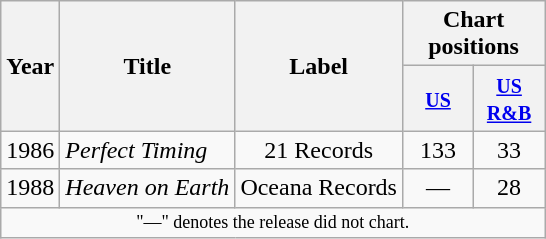<table class="wikitable">
<tr>
<th rowspan="2">Year</th>
<th rowspan="2">Title</th>
<th rowspan="2">Label</th>
<th colspan="2">Chart positions</th>
</tr>
<tr>
<th width="40" rowspan="1"><small><a href='#'>US</a><br></small></th>
<th width="40" rowspan="1"><small><a href='#'>US R&B</a><br></small></th>
</tr>
<tr>
<td>1986</td>
<td><em>Perfect Timing</em></td>
<td style="text-align:center;">21 Records</td>
<td style="text-align:center;">133</td>
<td style="text-align:center;">33</td>
</tr>
<tr>
<td>1988</td>
<td><em>Heaven on Earth</em></td>
<td style="text-align:center;">Oceana Records</td>
<td style="text-align:center;">—</td>
<td style="text-align:center;">28</td>
</tr>
<tr>
<td colspan="5" style="text-align:center; font-size:9pt;">"—" denotes the release did not chart.</td>
</tr>
</table>
